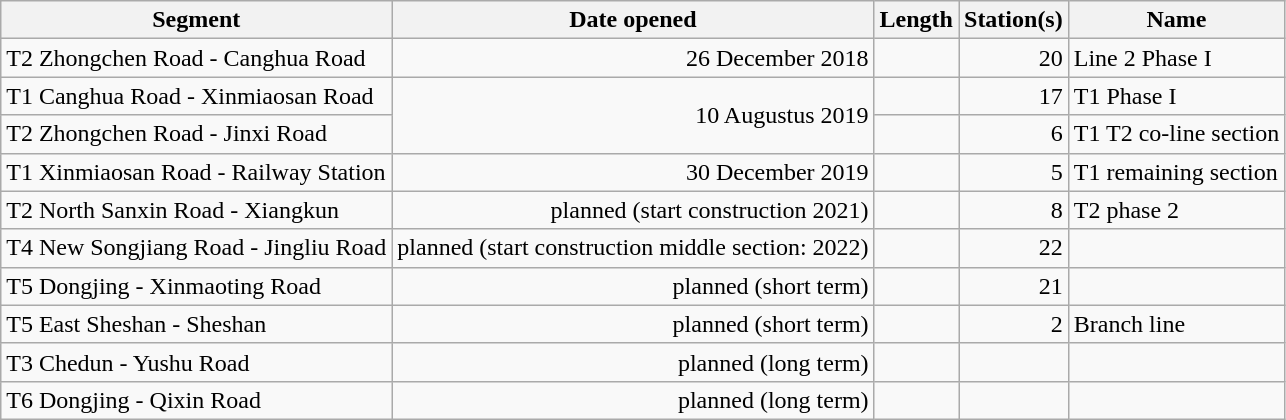<table class="wikitable" style="border-collapse: collapse; text-align: right">
<tr>
<th>Segment</th>
<th>Date opened</th>
<th>Length</th>
<th>Station(s)</th>
<th>Name</th>
</tr>
<tr>
<td style="text-align: left;">T2 Zhongchen Road - Canghua Road</td>
<td>26 December 2018</td>
<td></td>
<td>20</td>
<td style="text-align: left;">Line 2 Phase I</td>
</tr>
<tr>
<td style="text-align: left;">T1 Canghua Road - Xinmiaosan Road</td>
<td rowspan=2>10 Augustus 2019</td>
<td></td>
<td>17</td>
<td style="text-align: left;">T1 Phase I</td>
</tr>
<tr>
<td style="text-align: left;">T2 Zhongchen Road - Jinxi Road</td>
<td></td>
<td>6</td>
<td style="text-align: left;">T1 T2 co-line section</td>
</tr>
<tr>
<td style="text-align: left;">T1 Xinmiaosan Road -  Railway Station</td>
<td>30 December 2019</td>
<td></td>
<td>5</td>
<td style="text-align: left;">T1 remaining section</td>
</tr>
<tr>
<td style="text-align: left;">T2 North Sanxin Road - Xiangkun</td>
<td>planned (start construction 2021)</td>
<td></td>
<td>8</td>
<td style="text-align: left;">T2 phase 2</td>
</tr>
<tr>
<td style="text-align: left;">T4 New Songjiang Road - Jingliu Road</td>
<td>planned (start construction middle section: 2022)</td>
<td></td>
<td>22</td>
<td style="text-align: left;"></td>
</tr>
<tr>
<td style="text-align: left;">T5 Dongjing - Xinmaoting Road</td>
<td>planned (short term)</td>
<td></td>
<td>21</td>
<td style="text-align: left;"></td>
</tr>
<tr>
<td style="text-align: left;">T5 East Sheshan - Sheshan</td>
<td>planned (short term)</td>
<td></td>
<td>2</td>
<td style="text-align: left;">Branch line</td>
</tr>
<tr>
<td style="text-align: left;">T3 Chedun - Yushu Road</td>
<td>planned (long term)</td>
<td></td>
<td></td>
<td style="text-align: left;"></td>
</tr>
<tr>
<td style="text-align: left;">T6 Dongjing - Qixin Road</td>
<td>planned (long term)</td>
<td></td>
<td></td>
<td style="text-align: left;"></td>
</tr>
</table>
